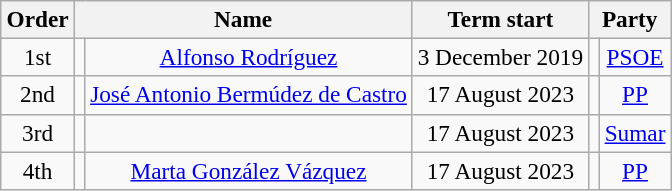<table class="wikitable" style="margin:1em auto; font-size:97%; text-align:center;">
<tr>
<th>Order</th>
<th colspan="2">Name</th>
<th>Term start</th>
<th colspan="2">Party</th>
</tr>
<tr>
<td>1st</td>
<td></td>
<td><a href='#'>Alfonso Rodríguez</a></td>
<td>3 December 2019</td>
<td></td>
<td><a href='#'>PSOE</a></td>
</tr>
<tr>
<td>2nd</td>
<td></td>
<td><a href='#'>José Antonio Bermúdez de Castro</a></td>
<td>17 August 2023</td>
<td></td>
<td><a href='#'>PP</a></td>
</tr>
<tr>
<td>3rd</td>
<td></td>
<td></td>
<td>17 August 2023</td>
<td></td>
<td><a href='#'>Sumar</a></td>
</tr>
<tr>
<td>4th</td>
<td></td>
<td><a href='#'>Marta González Vázquez</a></td>
<td>17 August 2023</td>
<td></td>
<td><a href='#'>PP</a></td>
</tr>
</table>
